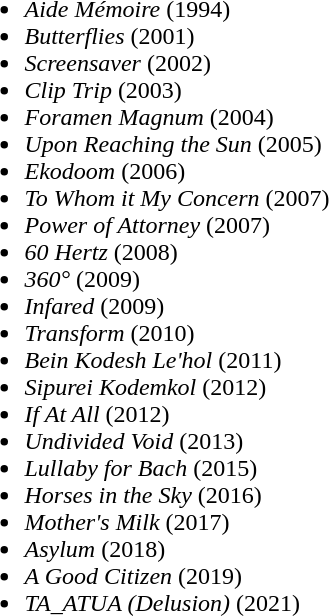<table>
<tr>
<td width="33%" valign="left"><br><ul><li><em>Aide Mémoire</em> (1994)</li><li><em>Butterflies</em> (2001)</li><li><em>Screensaver</em> (2002)</li><li><em>Clip Trip</em> (2003)</li><li><em>Foramen Magnum</em> (2004)</li><li><em>Upon Reaching the Sun</em> (2005)</li><li><em>Ekodoom</em> (2006)</li><li><em>To Whom it My Concern</em> (2007)</li><li><em>Power of Attorney</em> (2007)</li><li><em>60 Hertz</em> (2008)</li><li><em>360°</em> (2009)</li><li><em>Infared</em> (2009)</li><li><em>Transform</em> (2010)</li><li><em>Bein Kodesh Le'hol</em> (2011)</li><li><em>Sipurei Kodemkol</em> (2012)</li><li><em>If At All</em> (2012)</li><li><em>Undivided Void</em> (2013)</li><li><em>Lullaby for Bach</em> (2015)</li><li><em>Horses in the Sky</em> (2016)</li><li><em>Mother's Milk</em> (2017)</li><li><em>Asylum</em> (2018)</li><li><em>A Good Citizen</em> (2019)</li><li><em>TA_ATUA (Delusion)</em> (2021)</li></ul></td>
</tr>
</table>
